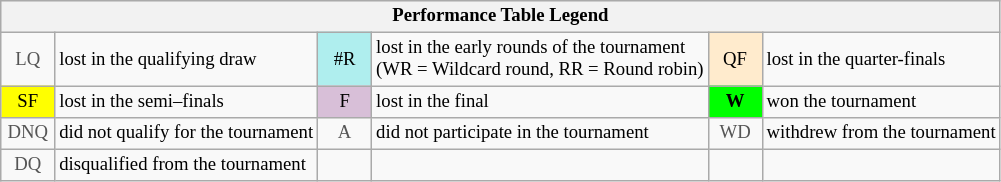<table class="wikitable" style="font-size:78%;">
<tr bgcolor="#efefef">
<th colspan="6">Performance Table Legend</th>
</tr>
<tr>
<td align="center" style="color:#555555;" width="30">LQ</td>
<td>lost in the qualifying draw</td>
<td align="center" style="background:#afeeee;">#R</td>
<td>lost in the early rounds of the tournament<br>(WR = Wildcard round, RR = Round robin)</td>
<td align="center" style="background:#ffebcd;">QF</td>
<td>lost in the quarter-finals</td>
</tr>
<tr>
<td align="center" style="background:yellow;">SF</td>
<td>lost in the semi–finals</td>
<td align="center" style="background:#D8BFD8;">F</td>
<td>lost in the final</td>
<td align="center" style="background:#00ff00;"><strong>W</strong></td>
<td>won the tournament</td>
</tr>
<tr>
<td align="center" style="color:#555555;" width="30">DNQ</td>
<td>did not qualify for the tournament</td>
<td align="center" style="color:#555555;" width="30">A</td>
<td>did not participate in the tournament</td>
<td align="center" style="color:#555555;" width="30">WD</td>
<td>withdrew from the tournament</td>
</tr>
<tr>
<td align="center" style="color:#555555;" width="30">DQ</td>
<td>disqualified from the tournament</td>
<td></td>
<td></td>
<td></td>
<td></td>
</tr>
</table>
